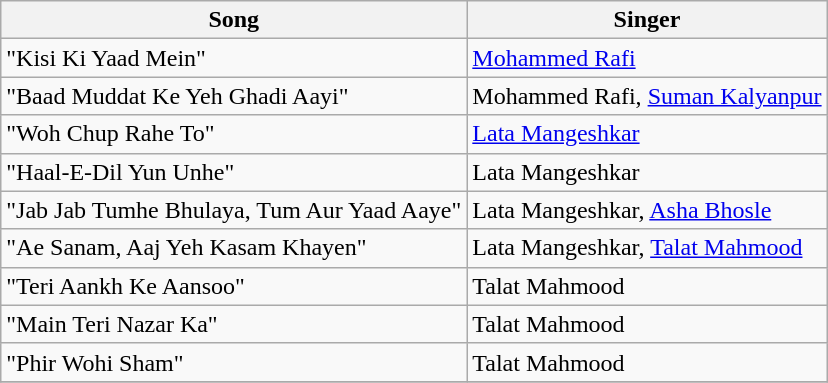<table class="wikitable">
<tr>
<th>Song</th>
<th>Singer</th>
</tr>
<tr>
<td>"Kisi Ki Yaad Mein"</td>
<td><a href='#'>Mohammed Rafi</a></td>
</tr>
<tr>
<td>"Baad Muddat Ke Yeh Ghadi Aayi"</td>
<td>Mohammed Rafi, <a href='#'>Suman Kalyanpur</a></td>
</tr>
<tr>
<td>"Woh Chup Rahe To"</td>
<td><a href='#'>Lata Mangeshkar</a></td>
</tr>
<tr>
<td>"Haal-E-Dil Yun Unhe"</td>
<td>Lata Mangeshkar</td>
</tr>
<tr>
<td>"Jab Jab Tumhe Bhulaya, Tum Aur Yaad Aaye"</td>
<td>Lata Mangeshkar, <a href='#'>Asha Bhosle</a></td>
</tr>
<tr>
<td>"Ae Sanam, Aaj Yeh Kasam Khayen"</td>
<td>Lata Mangeshkar, <a href='#'>Talat Mahmood</a></td>
</tr>
<tr>
<td>"Teri Aankh Ke Aansoo"</td>
<td>Talat Mahmood</td>
</tr>
<tr>
<td>"Main Teri Nazar Ka"</td>
<td>Talat Mahmood</td>
</tr>
<tr>
<td>"Phir Wohi Sham"</td>
<td>Talat Mahmood</td>
</tr>
<tr>
</tr>
</table>
